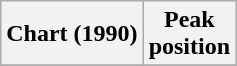<table class="wikitable sortable plainrowheaders" style="text-align:center">
<tr>
<th>Chart (1990)</th>
<th>Peak<br>position</th>
</tr>
<tr>
</tr>
</table>
